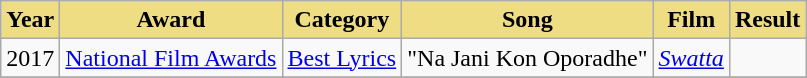<table class="wikitable">
<tr>
<th style="background:#EEDD82;">Year</th>
<th style="background:#EEDD82;">Award</th>
<th style="background:#EEDD82;">Category</th>
<th style="background:#EEDD82;">Song</th>
<th style="background:#EEDD82;">Film</th>
<th style="background:#EEDD82;">Result</th>
</tr>
<tr>
<td>2017</td>
<td><a href='#'>National Film Awards</a></td>
<td><a href='#'>Best Lyrics</a></td>
<td>"Na Jani Kon Oporadhe"</td>
<td><em><a href='#'>Swatta</a></em></td>
<td></td>
</tr>
<tr>
</tr>
</table>
